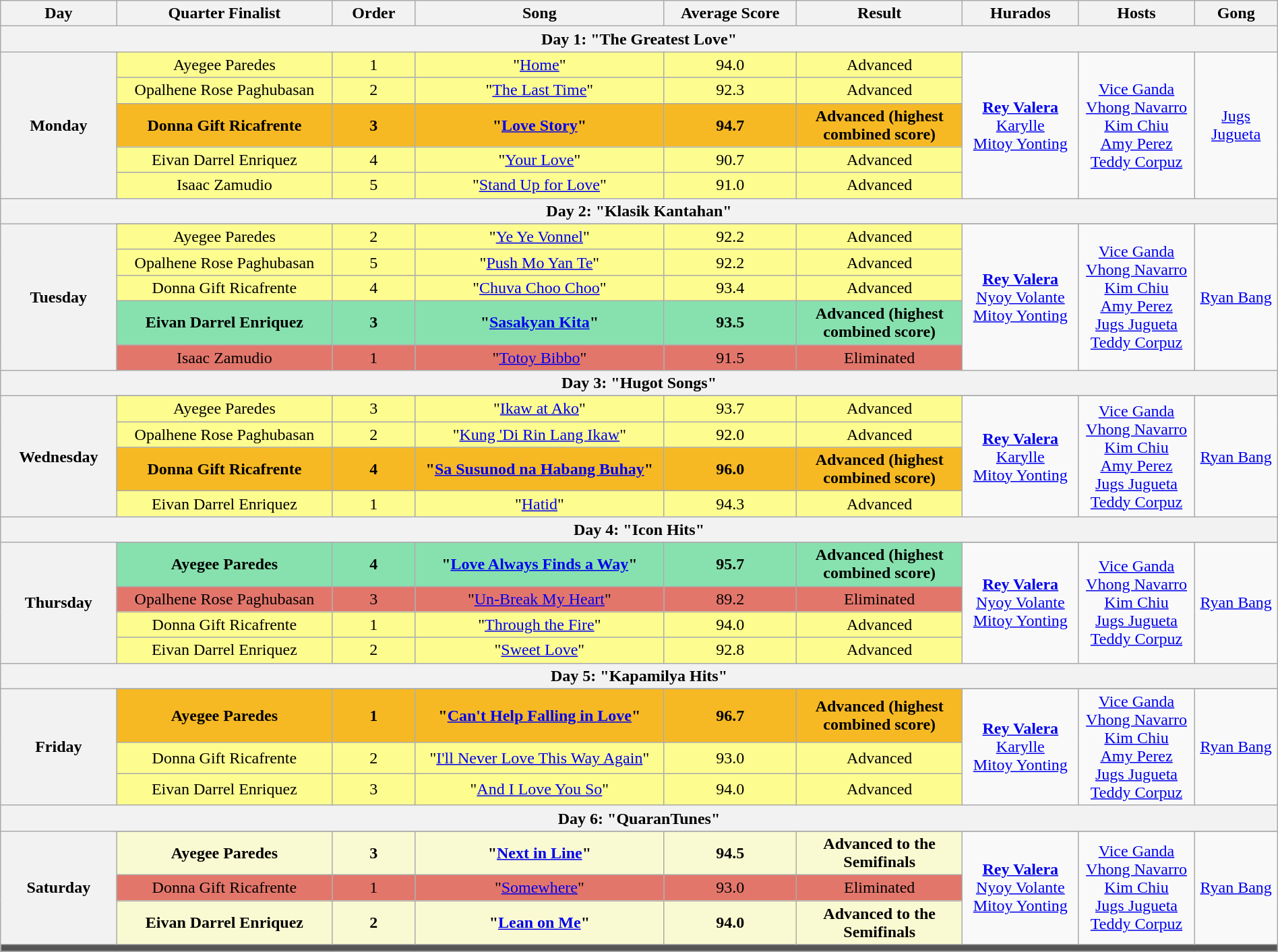<table class="wikitable mw-collapsible mw-collapsed" style="text-align:center; width:100%">
<tr>
<th width="07%">Day</th>
<th width="13%">Quarter Finalist</th>
<th width="05%">Order</th>
<th width="15%">Song</th>
<th width="08%">Average Score</th>
<th width="10%">Result</th>
<th width="07%">Hurados</th>
<th width="07%">Hosts</th>
<th width="05%">Gong</th>
</tr>
<tr>
<th colspan="9">Day 1: "The Greatest Love"</th>
</tr>
<tr>
<th rowspan="5">Monday<br><small></small></th>
<td style="background-color:#FDFC8F;">Ayegee Paredes</td>
<td style="background-color:#FDFC8F;">1</td>
<td style="background-color:#FDFC8F;">"<a href='#'>Home</a>"</td>
<td style="background-color:#FDFC8F;">94.0</td>
<td style="background-color:#FDFC8F;">Advanced</td>
<td rowspan="5"><strong><a href='#'>Rey Valera</a></strong><br> <a href='#'>Karylle</a> <br> <a href='#'>Mitoy Yonting</a></td>
<td rowspan="5"><a href='#'>Vice Ganda</a><br> <a href='#'>Vhong Navarro</a><br><a href='#'>Kim Chiu</a><br><a href='#'>Amy Perez</a><br><a href='#'>Teddy Corpuz</a></td>
<td rowspan="5"><a href='#'>Jugs Jugueta</a></td>
</tr>
<tr>
<td style="background-color:#FDFC8F;">Opalhene Rose Paghubasan</td>
<td style="background-color:#FDFC8F;">2</td>
<td style="background-color:#FDFC8F;">"<a href='#'>The Last Time</a>"</td>
<td style="background-color:#FDFC8F;">92.3</td>
<td style="background-color:#FDFC8F;">Advanced</td>
</tr>
<tr>
<td style="background-color:#F6B923;"><strong>Donna Gift Ricafrente</strong></td>
<td style="background-color:#F6B923;"><strong>3</strong></td>
<td style="background-color:#F6B923;"><strong>"<a href='#'>Love Story</a>"</strong></td>
<td style="background-color:#F6B923;"><strong>94.7</strong></td>
<td style="background-color:#F6B923;"><strong>Advanced (highest combined score)</strong></td>
</tr>
<tr>
<td style="background-color:#FDFC8F;">Eivan Darrel Enriquez</td>
<td style="background-color:#FDFC8F;">4</td>
<td style="background-color:#FDFC8F;">"<a href='#'>Your Love</a>"</td>
<td style="background-color:#FDFC8F;">90.7</td>
<td style="background-color:#FDFC8F;">Advanced</td>
</tr>
<tr>
<td style="background-color:#FDFC8F;">Isaac Zamudio</td>
<td style="background-color:#FDFC8F;">5</td>
<td style="background-color:#FDFC8F;">"<a href='#'>Stand Up for Love</a>"</td>
<td style="background-color:#FDFC8F;">91.0</td>
<td style="background-color:#FDFC8F;">Advanced</td>
</tr>
<tr>
<th colspan="9">Day 2: "Klasik Kantahan"</th>
</tr>
<tr>
<th rowspan="6">Tuesday<br><small></small></th>
</tr>
<tr>
<td style="background-color:#FDFC8F;">Ayegee Paredes</td>
<td style="background-color:#FDFC8F;">2</td>
<td style="background-color:#FDFC8F;">"<a href='#'>Ye Ye Vonnel</a>"</td>
<td style="background-color:#FDFC8F;">92.2</td>
<td style="background-color:#FDFC8F;">Advanced</td>
<td rowspan="5"><strong><a href='#'>Rey Valera</a></strong><br> <a href='#'>Nyoy Volante</a> <br> <a href='#'>Mitoy Yonting</a></td>
<td rowspan="5"><a href='#'>Vice Ganda</a><br> <a href='#'>Vhong Navarro</a><br><a href='#'>Kim Chiu</a><br><a href='#'>Amy Perez</a><br><a href='#'>Jugs Jugueta</a><br><a href='#'>Teddy Corpuz</a></td>
<td rowspan="5"><a href='#'>Ryan Bang</a></td>
</tr>
<tr>
<td style="background-color:#FDFC8F;">Opalhene Rose Paghubasan</td>
<td style="background-color:#FDFC8F;">5</td>
<td style="background-color:#FDFC8F;">"<a href='#'>Push Mo Yan Te</a>"</td>
<td style="background-color:#FDFC8F;">92.2</td>
<td style="background-color:#FDFC8F;">Advanced</td>
</tr>
<tr>
<td style="background-color:#FDFC8F;">Donna Gift Ricafrente</td>
<td style="background-color:#FDFC8F;">4</td>
<td style="background-color:#FDFC8F;">"<a href='#'>Chuva Choo Choo</a>"</td>
<td style="background-color:#FDFC8F;">93.4</td>
<td style="background-color:#FDFC8F;">Advanced</td>
</tr>
<tr>
<td style="background-color:#87E1AE;"><strong>Eivan Darrel Enriquez</strong></td>
<td style="background-color:#87E1AE;"><strong>3</strong></td>
<td style="background-color:#87E1AE;"><strong>"<a href='#'>Sasakyan Kita</a>"</strong></td>
<td style="background-color:#87E1AE;"><strong>93.5</strong></td>
<td style="background-color:#87E1AE;"><strong>Advanced (highest combined score)</strong></td>
</tr>
<tr>
<td style="background-color:#E3766B;">Isaac Zamudio</td>
<td style="background-color:#E3766B;">1</td>
<td style="background-color:#E3766B;">"<a href='#'>Totoy Bibbo</a>"</td>
<td style="background-color:#E3766B;">91.5</td>
<td style="background-color:#E3766B;">Eliminated</td>
</tr>
<tr>
<th colspan="9">Day 3: "Hugot Songs"</th>
</tr>
<tr>
<th rowspan="5">Wednesday<br><small></small></th>
</tr>
<tr>
<td style="background-color:#FDFC8F;">Ayegee Paredes</td>
<td style="background-color:#FDFC8F;">3</td>
<td style="background-color:#FDFC8F;">"<a href='#'>Ikaw at Ako</a>"</td>
<td style="background-color:#FDFC8F;">93.7</td>
<td style="background-color:#FDFC8F;">Advanced</td>
<td rowspan="4"><strong><a href='#'>Rey Valera</a></strong><br> <a href='#'>Karylle</a> <br> <a href='#'>Mitoy Yonting</a></td>
<td rowspan="4"><a href='#'>Vice Ganda</a><br> <a href='#'>Vhong Navarro</a><br><a href='#'>Kim Chiu</a><br><a href='#'>Amy Perez</a><br><a href='#'>Jugs Jugueta</a><br><a href='#'>Teddy Corpuz</a></td>
<td rowspan="4"><a href='#'>Ryan Bang</a></td>
</tr>
<tr>
<td style="background-color:#FDFC8F;">Opalhene Rose Paghubasan</td>
<td style="background-color:#FDFC8F;">2</td>
<td style="background-color:#FDFC8F;">"<a href='#'>Kung 'Di Rin Lang Ikaw</a>"</td>
<td style="background-color:#FDFC8F;">92.0</td>
<td style="background-color:#FDFC8F;">Advanced</td>
</tr>
<tr>
<td style="background-color:#F6B923;"><strong>Donna Gift Ricafrente</strong></td>
<td style="background-color:#F6B923;"><strong>4</strong></td>
<td style="background-color:#F6B923;"><strong>"<a href='#'>Sa Susunod na Habang Buhay</a>"</strong></td>
<td style="background-color:#F6B923;"><strong>96.0</strong></td>
<td style="background-color:#F6B923;"><strong>Advanced (highest combined score)</strong></td>
</tr>
<tr>
<td style="background-color:#FDFC8F;">Eivan Darrel Enriquez</td>
<td style="background-color:#FDFC8F;">1</td>
<td style="background-color:#FDFC8F;">"<a href='#'>Hatid</a>"</td>
<td style="background-color:#FDFC8F;">94.3</td>
<td style="background-color:#FDFC8F;">Advanced</td>
</tr>
<tr>
<th colspan="9">Day 4: "Icon Hits"</th>
</tr>
<tr>
<th rowspan="5">Thursday<br><small></small></th>
</tr>
<tr>
<td style="background-color:#87E1AE;"><strong>Ayegee Paredes</strong></td>
<td style="background-color:#87E1AE;"><strong>4</strong></td>
<td style="background-color:#87E1AE;"><strong>"<a href='#'>Love Always Finds a Way</a>"</strong></td>
<td style="background-color:#87E1AE;"><strong>95.7</strong></td>
<td style="background-color:#87E1AE;"><strong>Advanced (highest combined score)</strong></td>
<td rowspan="4"><strong><a href='#'>Rey Valera</a></strong><br> <a href='#'>Nyoy Volante</a> <br> <a href='#'>Mitoy Yonting</a></td>
<td rowspan="4"><a href='#'>Vice Ganda</a><br> <a href='#'>Vhong Navarro</a><br><a href='#'>Kim Chiu</a><br><a href='#'>Jugs Jugueta</a><br><a href='#'>Teddy Corpuz</a></td>
<td rowspan="4"><a href='#'>Ryan Bang</a></td>
</tr>
<tr>
<td style="background-color:#E3766B;">Opalhene Rose Paghubasan</td>
<td style="background-color:#E3766B;">3</td>
<td style="background-color:#E3766B;">"<a href='#'>Un-Break My Heart</a>"</td>
<td style="background-color:#E3766B;">89.2</td>
<td style="background-color:#E3766B;">Eliminated</td>
</tr>
<tr>
<td style="background-color:#FDFC8F;">Donna Gift Ricafrente</td>
<td style="background-color:#FDFC8F;">1</td>
<td style="background-color:#FDFC8F;">"<a href='#'>Through the Fire</a>"</td>
<td style="background-color:#FDFC8F;">94.0</td>
<td style="background-color:#FDFC8F;">Advanced</td>
</tr>
<tr>
<td style="background-color:#FDFC8F;">Eivan Darrel Enriquez</td>
<td style="background-color:#FDFC8F;">2</td>
<td style="background-color:#FDFC8F;">"<a href='#'>Sweet Love</a>"</td>
<td style="background-color:#FDFC8F;">92.8</td>
<td style="background-color:#FDFC8F;">Advanced</td>
</tr>
<tr>
<th colspan="9">Day 5: "Kapamilya Hits"</th>
</tr>
<tr>
<th rowspan="4">Friday<br><small></small></th>
</tr>
<tr>
<td style="background-color:#F6B923;"><strong>Ayegee Paredes</strong></td>
<td style="background-color:#F6B923;"><strong>1</strong></td>
<td style="background-color:#F6B923;"><strong>"<a href='#'>Can't Help Falling in Love</a>"</strong></td>
<td style="background-color:#F6B923;"><strong>96.7</strong></td>
<td style="background-color:#F6B923;"><strong>Advanced (highest combined score)</strong></td>
<td rowspan="3"><strong><a href='#'>Rey Valera</a></strong><br> <a href='#'>Karylle</a> <br> <a href='#'>Mitoy Yonting</a></td>
<td rowspan="3"><a href='#'>Vice Ganda</a><br> <a href='#'>Vhong Navarro</a><br><a href='#'>Kim Chiu</a><br><a href='#'>Amy Perez</a><br><a href='#'>Jugs Jugueta</a><br><a href='#'>Teddy Corpuz</a></td>
<td rowspan="3"><a href='#'>Ryan Bang</a></td>
</tr>
<tr>
<td style="background-color:#FDFC8F;">Donna Gift Ricafrente</td>
<td style="background-color:#FDFC8F;">2</td>
<td style="background-color:#FDFC8F;">"<a href='#'>I'll Never Love This Way Again</a>"</td>
<td style="background-color:#FDFC8F;">93.0</td>
<td style="background-color:#FDFC8F;">Advanced</td>
</tr>
<tr>
<td style="background-color:#FDFC8F;">Eivan Darrel Enriquez</td>
<td style="background-color:#FDFC8F;">3</td>
<td style="background-color:#FDFC8F;">"<a href='#'>And I Love You So</a>"</td>
<td style="background-color:#FDFC8F;">94.0</td>
<td style="background-color:#FDFC8F;">Advanced</td>
</tr>
<tr>
<th colspan="9">Day 6: "QuaranTunes"</th>
</tr>
<tr>
<th rowspan="4">Saturday<br><small></small></th>
</tr>
<tr>
<td style="background-color:#FAFAD2;"><strong>Ayegee Paredes</strong></td>
<td style="background-color:#FAFAD2;"><strong>3</strong></td>
<td style="background-color:#FAFAD2;"><strong>"<a href='#'>Next in Line</a>"</strong></td>
<td style="background-color:#FAFAD2;"><strong>94.5</strong></td>
<td style="background-color:#FAFAD2;"><strong>Advanced to the Semifinals</strong></td>
<td rowspan="3"><strong><a href='#'>Rey Valera</a></strong><br> <a href='#'>Nyoy Volante</a> <br> <a href='#'>Mitoy Yonting</a></td>
<td rowspan="3"><a href='#'>Vice Ganda</a><br> <a href='#'>Vhong Navarro</a><br><a href='#'>Kim Chiu</a><br><a href='#'>Jugs Jugueta</a><br><a href='#'>Teddy Corpuz</a></td>
<td rowspan="3"><a href='#'>Ryan Bang</a></td>
</tr>
<tr>
<td style="background-color:#E3766B;">Donna Gift Ricafrente</td>
<td style="background-color:#E3766B;">1</td>
<td style="background-color:#E3766B;">"<a href='#'>Somewhere</a>"</td>
<td style="background-color:#E3766B;">93.0</td>
<td style="background-color:#E3766B;">Eliminated</td>
</tr>
<tr>
<td style="background-color:#FAFAD2;"><strong>Eivan Darrel Enriquez</strong></td>
<td style="background-color:#FAFAD2;"><strong>2</strong></td>
<td style="background-color:#FAFAD2;"><strong>"<a href='#'>Lean on Me</a>"</strong></td>
<td style="background-color:#FAFAD2;"><strong>94.0</strong></td>
<td style="background-color:#FAFAD2;"><strong>Advanced to the Semifinals</strong></td>
</tr>
<tr>
<th colspan="9" style="background:#555;"></th>
</tr>
<tr>
</tr>
</table>
